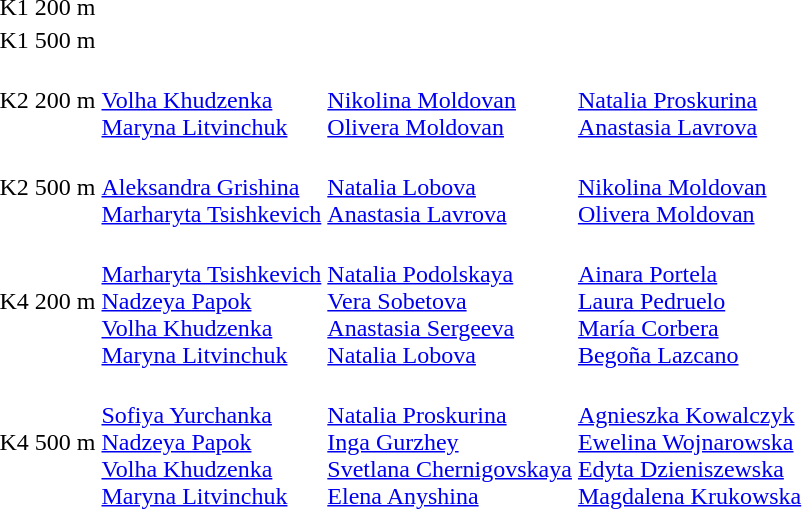<table>
<tr>
<td>K1 200 m<br></td>
<td></td>
<td></td>
<td></td>
</tr>
<tr>
<td>K1 500 m<br></td>
<td></td>
<td></td>
<td></td>
</tr>
<tr>
<td>K2 200 m<br></td>
<td><br><a href='#'>Volha Khudzenka</a><br><a href='#'>Maryna Litvinchuk</a></td>
<td><br><a href='#'>Nikolina Moldovan</a><br><a href='#'>Olivera Moldovan</a></td>
<td><br><a href='#'>Natalia Proskurina</a><br><a href='#'>Anastasia Lavrova</a></td>
</tr>
<tr>
<td>K2 500 m<br></td>
<td><br><a href='#'>Aleksandra Grishina</a><br><a href='#'>Marharyta Tsishkevich</a></td>
<td><br><a href='#'>Natalia Lobova</a><br><a href='#'>Anastasia Lavrova</a></td>
<td><br><a href='#'>Nikolina Moldovan</a><br><a href='#'>Olivera Moldovan</a></td>
</tr>
<tr>
<td>K4 200 m<br></td>
<td><br><a href='#'>Marharyta Tsishkevich</a><br><a href='#'>Nadzeya Papok</a><br><a href='#'>Volha Khudzenka</a><br><a href='#'>Maryna Litvinchuk</a></td>
<td><br><a href='#'>Natalia Podolskaya</a><br><a href='#'>Vera Sobetova</a><br><a href='#'>Anastasia Sergeeva</a><br><a href='#'>Natalia Lobova</a></td>
<td><br><a href='#'>Ainara Portela</a><br><a href='#'>Laura Pedruelo</a><br><a href='#'>María Corbera</a><br><a href='#'>Begoña Lazcano</a></td>
</tr>
<tr>
<td>K4 500 m<br></td>
<td><br><a href='#'>Sofiya Yurchanka</a><br><a href='#'>Nadzeya Papok</a><br><a href='#'>Volha Khudzenka</a><br><a href='#'>Maryna Litvinchuk</a></td>
<td><br><a href='#'>Natalia Proskurina</a><br><a href='#'>Inga Gurzhey</a><br><a href='#'>Svetlana Chernigovskaya</a><br><a href='#'>Elena Anyshina</a></td>
<td><br><a href='#'>Agnieszka Kowalczyk</a><br><a href='#'>Ewelina Wojnarowska</a><br><a href='#'>Edyta Dzieniszewska</a><br><a href='#'>Magdalena Krukowska</a></td>
</tr>
</table>
